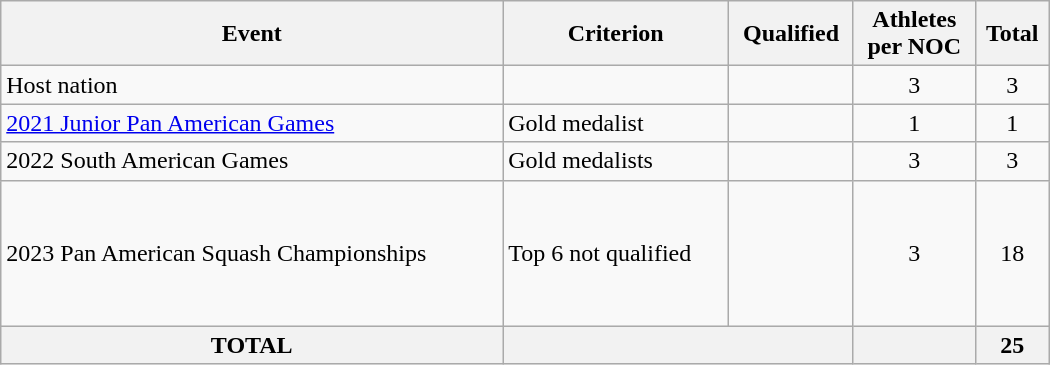<table class="wikitable" width=700>
<tr>
<th>Event</th>
<th>Criterion</th>
<th>Qualified</th>
<th>Athletes<br> per NOC</th>
<th>Total</th>
</tr>
<tr>
<td>Host nation</td>
<td></td>
<td></td>
<td align="center">3</td>
<td align="center">3</td>
</tr>
<tr>
<td><a href='#'>2021 Junior Pan American Games</a></td>
<td>Gold medalist</td>
<td></td>
<td align="center">1</td>
<td align="center">1</td>
</tr>
<tr>
<td Squash at the 2022 South American Games>2022 South American Games</td>
<td>Gold medalists</td>
<td></td>
<td align="center">3</td>
<td align="center">3</td>
</tr>
<tr>
<td>2023 Pan American Squash Championships</td>
<td>Top 6 not qualified</td>
<td><br><br><br><br><br></td>
<td align="center">3</td>
<td align="center">18</td>
</tr>
<tr>
<th>TOTAL</th>
<th colspan="2"></th>
<th></th>
<th>25</th>
</tr>
</table>
